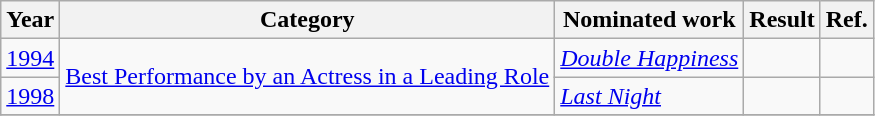<table class="wikitable plainrowheaders">
<tr>
<th scope="col">Year</th>
<th scope="col">Category</th>
<th scope="col">Nominated work</th>
<th scope="col">Result</th>
<th scope="col">Ref.</th>
</tr>
<tr>
<td><a href='#'>1994</a></td>
<td rowspan="2"><a href='#'>Best Performance by an Actress in a Leading Role</a></td>
<td><em><a href='#'>Double Happiness</a></em></td>
<td></td>
<td align="center"></td>
</tr>
<tr>
<td><a href='#'>1998</a></td>
<td><em><a href='#'>Last Night</a></em></td>
<td></td>
<td align="center"></td>
</tr>
<tr>
</tr>
</table>
